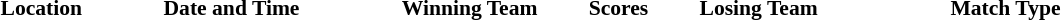<table style="font-size:90%">
<tr>
<td width=100><strong>Location</strong></td>
<td width=100 align=center><strong>Date and Time</strong></td>
<td width="150" align="right"><strong>Winning Team</strong></td>
<td width=100 align=center><strong>Scores</strong></td>
<td width=150><strong>Losing Team</strong></td>
<td Width=100 align=center><strong>Match Type</strong></td>
</tr>
</table>
